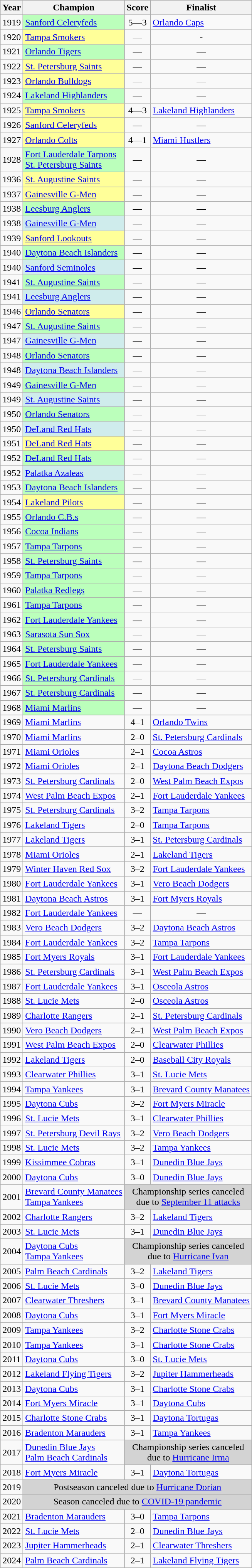<table class="wikitable sortable" style="text-align:center;">
<tr>
<th>Year</th>
<th>Champion</th>
<th class="unsortable">Score</th>
<th>Finalist</th>
</tr>
<tr>
<td>1919</td>
<td align=left style="background-color:#BBFFBB;"><a href='#'>Sanford Celeryfeds</a></td>
<td>5—3</td>
<td align=left><a href='#'>Orlando Caps</a></td>
</tr>
<tr>
<td>1920</td>
<td align=left style="background-color:#FFFF99;"><a href='#'>Tampa Smokers</a></td>
<td>—</td>
<td>-</td>
</tr>
<tr>
<td>1921</td>
<td align=left style="background-color:#BBFFBB;"><a href='#'>Orlando Tigers</a></td>
<td>—</td>
<td>—</td>
</tr>
<tr>
<td>1922</td>
<td align=left style="background-color:#FFFF99;"><a href='#'>St. Petersburg Saints</a></td>
<td>—</td>
<td>—</td>
</tr>
<tr>
<td>1923</td>
<td align=left style="background-color:#FFFF99;"><a href='#'>Orlando Bulldogs</a></td>
<td>—</td>
<td>—</td>
</tr>
<tr>
<td>1924</td>
<td align=left style="background-color:#BBFFBB;"><a href='#'>Lakeland Highlanders</a></td>
<td>—</td>
<td>—</td>
</tr>
<tr>
<td>1925</td>
<td align=left style="background-color:#FFFF99;"><a href='#'>Tampa Smokers</a></td>
<td>4—3</td>
<td align=left><a href='#'>Lakeland Highlanders</a></td>
</tr>
<tr>
<td>1926</td>
<td align=left style="background-color:#FFFF99;"><a href='#'>Sanford Celeryfeds</a></td>
<td>—</td>
<td>—</td>
</tr>
<tr>
<td>1927</td>
<td align=left style="background-color:#FFFF99;"><a href='#'>Orlando Colts</a></td>
<td>4—1</td>
<td align=left><a href='#'>Miami Hustlers</a></td>
</tr>
<tr>
<td>1928</td>
<td align=left style="background-color:#BBFFBB;"><a href='#'>Fort Lauderdale Tarpons</a> <br> <a href='#'>St. Petersburg Saints</a></td>
<td>—</td>
<td>—</td>
</tr>
<tr>
<td>1936</td>
<td align=left style="background-color:#FFFF99;"><a href='#'>St. Augustine Saints</a></td>
<td>—</td>
<td>—</td>
</tr>
<tr>
<td>1937</td>
<td align=left style="background-color:#FFFF99;"><a href='#'>Gainesville G-Men</a></td>
<td>—</td>
<td>—</td>
</tr>
<tr>
<td>1938</td>
<td align=left style="background-color:#BBFFBB;"><a href='#'>Leesburg Anglers</a></td>
<td>—</td>
<td>—</td>
</tr>
<tr>
<td>1938</td>
<td align=left style="background-color:#CFECEC;"><a href='#'>Gainesville G-Men</a></td>
<td>—</td>
<td>—</td>
</tr>
<tr>
<td>1939</td>
<td align=left style="background-color:#FFFF99;"><a href='#'>Sanford Lookouts</a></td>
<td>—</td>
<td>—</td>
</tr>
<tr>
<td>1940</td>
<td align=left style="background-color:#BBFFBB;"><a href='#'>Daytona Beach Islanders</a></td>
<td>—</td>
<td>—</td>
</tr>
<tr>
<td>1940</td>
<td align=left style="background-color:#CFECEC;"><a href='#'>Sanford Seminoles</a></td>
<td>—</td>
<td>—</td>
</tr>
<tr>
<td>1941</td>
<td align=left style="background-color:#BBFFBB;"><a href='#'>St. Augustine Saints</a></td>
<td>—</td>
<td>—</td>
</tr>
<tr>
<td>1941</td>
<td align=left style="background-color:#CFECEC;"><a href='#'>Leesburg Anglers</a></td>
<td>—</td>
<td>—</td>
</tr>
<tr>
<td>1946</td>
<td align=left style="background-color:#FFFF99;"><a href='#'>Orlando Senators</a></td>
<td>—</td>
<td>—</td>
</tr>
<tr>
<td>1947</td>
<td align=left style="background-color:#BBFFBB;"><a href='#'>St. Augustine Saints</a></td>
<td>—</td>
<td>—</td>
</tr>
<tr>
<td>1947</td>
<td align=left style="background-color:#CFECEC;"><a href='#'>Gainesville G-Men</a></td>
<td>—</td>
<td>—</td>
</tr>
<tr>
<td>1948</td>
<td align=left style="background-color:#BBFFBB;"><a href='#'>Orlando Senators</a></td>
<td>—</td>
<td>—</td>
</tr>
<tr>
<td>1948</td>
<td align=left style="background-color:#CFECEC;"><a href='#'>Daytona Beach Islanders</a></td>
<td>—</td>
<td>—</td>
</tr>
<tr>
<td>1949</td>
<td align=left style="background-color:#BBFFBB;"><a href='#'>Gainesville G-Men</a></td>
<td>—</td>
<td>—</td>
</tr>
<tr>
<td>1949</td>
<td align=left style="background-color:#CFECEC;"><a href='#'>St. Augustine Saints</a></td>
<td>—</td>
<td>—</td>
</tr>
<tr>
<td>1950</td>
<td align=left style="background-color:#BBFFBB;"><a href='#'>Orlando Senators</a></td>
<td>—</td>
<td>—</td>
</tr>
<tr>
<td>1950</td>
<td align=left style="background-color:#CFECEC;"><a href='#'>DeLand Red Hats</a></td>
<td>—</td>
<td>—</td>
</tr>
<tr>
<td>1951</td>
<td align=left style="background-color:#FFFF99;"><a href='#'>DeLand Red Hats</a></td>
<td>—</td>
<td>—</td>
</tr>
<tr>
<td>1952</td>
<td align=left style="background-color:#BBFFBB;"><a href='#'>DeLand Red Hats</a></td>
<td>—</td>
<td>—</td>
</tr>
<tr>
<td>1952</td>
<td align=left style="background-color:#CFECEC;"><a href='#'>Palatka Azaleas</a></td>
<td>—</td>
<td>—</td>
</tr>
<tr>
<td>1953</td>
<td align=left style="background-color:#BBFFBB;"><a href='#'>Daytona Beach Islanders</a></td>
<td>—</td>
<td>—</td>
</tr>
<tr>
<td>1954</td>
<td align=left style="background-color:#FFFF99;"><a href='#'>Lakeland Pilots</a></td>
<td>—</td>
<td>—</td>
</tr>
<tr>
<td>1955</td>
<td align=left style="background-color:#BBFFBB;"><a href='#'>Orlando C.B.s</a></td>
<td>—</td>
<td>—</td>
</tr>
<tr>
<td>1956</td>
<td align=left style="background-color:#BBFFBB;"><a href='#'>Cocoa Indians</a></td>
<td>—</td>
<td>—</td>
</tr>
<tr>
<td>1957</td>
<td align=left style="background-color:#BBFFBB;"><a href='#'>Tampa Tarpons</a></td>
<td>—</td>
<td>—</td>
</tr>
<tr>
<td>1958</td>
<td align=left style="background-color:#BBFFBB;"><a href='#'>St. Petersburg Saints</a></td>
<td>—</td>
<td>—</td>
</tr>
<tr>
<td>1959</td>
<td align=left style="background-color:#BBFFBB;"><a href='#'>Tampa Tarpons</a></td>
<td>—</td>
<td>—</td>
</tr>
<tr>
<td>1960</td>
<td align=left style="background-color:#BBFFBB;"><a href='#'>Palatka Redlegs</a></td>
<td>—</td>
<td>—</td>
</tr>
<tr>
<td>1961</td>
<td align=left style="background-color:#BBFFBB;"><a href='#'>Tampa Tarpons</a></td>
<td>—</td>
<td>—</td>
</tr>
<tr>
<td>1962</td>
<td align=left style="background-color:#BBFFBB;"><a href='#'>Fort Lauderdale Yankees</a></td>
<td>—</td>
<td>—</td>
</tr>
<tr>
<td>1963</td>
<td align=left style="background-color:#BBFFBB;"><a href='#'>Sarasota Sun Sox</a></td>
<td>—</td>
<td>—</td>
</tr>
<tr>
<td>1964</td>
<td align=left style="background-color:#BBFFBB;"><a href='#'>St. Petersburg Saints</a></td>
<td>—</td>
<td>—</td>
</tr>
<tr>
<td>1965</td>
<td align=left style="background-color:#BBFFBB;"><a href='#'>Fort Lauderdale Yankees</a></td>
<td>—</td>
<td>—</td>
</tr>
<tr>
<td>1966</td>
<td align=left style="background-color:#BBFFBB;"><a href='#'>St. Petersburg Cardinals</a></td>
<td>—</td>
<td>—</td>
</tr>
<tr>
<td>1967</td>
<td align=left style="background-color:#BBFFBB;"><a href='#'>St. Petersburg Cardinals</a></td>
<td>—</td>
<td>—</td>
</tr>
<tr>
<td>1968</td>
<td align=left style="background-color:#BBFFBB;"><a href='#'>Miami Marlins</a></td>
<td>—</td>
<td>—</td>
</tr>
<tr>
<td>1969</td>
<td align=left><a href='#'>Miami Marlins</a></td>
<td>4–1</td>
<td align=left><a href='#'>Orlando Twins</a></td>
</tr>
<tr>
<td>1970</td>
<td align=left><a href='#'>Miami Marlins</a></td>
<td>2–0</td>
<td align=left><a href='#'>St. Petersburg Cardinals</a></td>
</tr>
<tr>
<td>1971</td>
<td align=left><a href='#'>Miami Orioles</a></td>
<td>2–1</td>
<td align=left><a href='#'>Cocoa Astros</a></td>
</tr>
<tr>
<td>1972</td>
<td align=left><a href='#'>Miami Orioles</a></td>
<td>2–1</td>
<td align=left><a href='#'>Daytona Beach Dodgers</a></td>
</tr>
<tr>
<td>1973</td>
<td align=left><a href='#'>St. Petersburg Cardinals</a></td>
<td>2–0</td>
<td align=left><a href='#'>West Palm Beach Expos</a></td>
</tr>
<tr>
<td>1974</td>
<td align=left><a href='#'>West Palm Beach Expos</a></td>
<td>2–1</td>
<td align=left><a href='#'>Fort Lauderdale Yankees</a></td>
</tr>
<tr>
<td>1975</td>
<td align=left><a href='#'>St. Petersburg Cardinals</a></td>
<td>3–2</td>
<td align=left><a href='#'>Tampa Tarpons</a></td>
</tr>
<tr>
<td>1976</td>
<td align=left><a href='#'>Lakeland Tigers</a></td>
<td>2–0</td>
<td align=left><a href='#'>Tampa Tarpons</a></td>
</tr>
<tr>
<td>1977</td>
<td align=left><a href='#'>Lakeland Tigers</a></td>
<td>3–1</td>
<td align=left><a href='#'>St. Petersburg Cardinals</a></td>
</tr>
<tr>
<td>1978</td>
<td align=left><a href='#'>Miami Orioles</a></td>
<td>2–1</td>
<td align=left><a href='#'>Lakeland Tigers</a></td>
</tr>
<tr>
<td>1979</td>
<td align=left><a href='#'>Winter Haven Red Sox</a></td>
<td>3–2</td>
<td align=left><a href='#'>Fort Lauderdale Yankees</a></td>
</tr>
<tr>
<td>1980</td>
<td align=left><a href='#'>Fort Lauderdale Yankees</a></td>
<td>3–1</td>
<td align=left><a href='#'>Vero Beach Dodgers</a></td>
</tr>
<tr>
<td>1981</td>
<td align=left><a href='#'>Daytona Beach Astros</a></td>
<td>3–1</td>
<td align=left><a href='#'>Fort Myers Royals</a></td>
</tr>
<tr>
<td>1982</td>
<td align=left><a href='#'>Fort Lauderdale Yankees</a></td>
<td>—</td>
<td>—</td>
</tr>
<tr>
<td>1983</td>
<td align=left><a href='#'>Vero Beach Dodgers</a></td>
<td>3–2</td>
<td align=left><a href='#'>Daytona Beach Astros</a></td>
</tr>
<tr>
<td>1984</td>
<td align=left><a href='#'>Fort Lauderdale Yankees</a></td>
<td>3–2</td>
<td align=left><a href='#'>Tampa Tarpons</a></td>
</tr>
<tr>
<td>1985</td>
<td align=left><a href='#'>Fort Myers Royals</a></td>
<td>3–1</td>
<td align=left><a href='#'>Fort Lauderdale Yankees</a></td>
</tr>
<tr>
<td>1986</td>
<td align=left><a href='#'>St. Petersburg Cardinals</a></td>
<td>3–1</td>
<td align=left><a href='#'>West Palm Beach Expos</a></td>
</tr>
<tr>
<td>1987</td>
<td align=left><a href='#'>Fort Lauderdale Yankees</a></td>
<td>3–1</td>
<td align=left><a href='#'>Osceola Astros</a></td>
</tr>
<tr>
<td>1988</td>
<td align=left><a href='#'>St. Lucie Mets</a></td>
<td>2–0</td>
<td align=left><a href='#'>Osceola Astros</a></td>
</tr>
<tr>
<td>1989</td>
<td align=left><a href='#'>Charlotte Rangers</a></td>
<td>2–1</td>
<td align=left><a href='#'>St. Petersburg Cardinals</a></td>
</tr>
<tr>
<td>1990</td>
<td align=left><a href='#'>Vero Beach Dodgers</a></td>
<td>2–1</td>
<td align=left><a href='#'>West Palm Beach Expos</a></td>
</tr>
<tr>
<td>1991</td>
<td align=left><a href='#'>West Palm Beach Expos</a></td>
<td>2–0</td>
<td align=left><a href='#'>Clearwater Phillies</a></td>
</tr>
<tr>
<td>1992</td>
<td align=left><a href='#'>Lakeland Tigers</a></td>
<td>2–0</td>
<td align=left><a href='#'>Baseball City Royals</a></td>
</tr>
<tr>
<td>1993</td>
<td align=left><a href='#'>Clearwater Phillies</a></td>
<td>3–1</td>
<td align=left><a href='#'>St. Lucie Mets</a></td>
</tr>
<tr>
<td>1994</td>
<td align=left><a href='#'>Tampa Yankees</a></td>
<td>3–1</td>
<td align=left><a href='#'>Brevard County Manatees</a></td>
</tr>
<tr>
<td>1995</td>
<td align=left><a href='#'>Daytona Cubs</a></td>
<td>3–2</td>
<td align=left><a href='#'>Fort Myers Miracle</a></td>
</tr>
<tr>
<td>1996</td>
<td align=left><a href='#'>St. Lucie Mets</a></td>
<td>3–1</td>
<td align=left><a href='#'>Clearwater Phillies</a></td>
</tr>
<tr>
<td>1997</td>
<td align=left><a href='#'>St. Petersburg Devil Rays</a></td>
<td>3–2</td>
<td align=left><a href='#'>Vero Beach Dodgers</a></td>
</tr>
<tr>
<td>1998</td>
<td align=left><a href='#'>St. Lucie Mets</a></td>
<td>3–2</td>
<td align=left><a href='#'>Tampa Yankees</a></td>
</tr>
<tr>
<td>1999</td>
<td align=left><a href='#'>Kissimmee Cobras</a></td>
<td>3–1</td>
<td align=left><a href='#'>Dunedin Blue Jays</a></td>
</tr>
<tr>
<td>2000</td>
<td align=left><a href='#'>Daytona Cubs</a></td>
<td>3–0</td>
<td align=left><a href='#'>Dunedin Blue Jays</a></td>
</tr>
<tr>
<td>2001</td>
<td align=left><a href='#'>Brevard County Manatees</a><br><a href='#'>Tampa Yankees</a></td>
<td colspan=2 bgcolor="lightgray">Championship series canceled <br>  due to <a href='#'>September 11 attacks</a></td>
</tr>
<tr>
<td>2002</td>
<td align=left><a href='#'>Charlotte Rangers</a></td>
<td>3–2</td>
<td align=left><a href='#'>Lakeland Tigers</a></td>
</tr>
<tr>
<td>2003</td>
<td align=left><a href='#'>St. Lucie Mets</a></td>
<td>3–1</td>
<td align=left><a href='#'>Dunedin Blue Jays</a></td>
</tr>
<tr>
<td>2004</td>
<td align=left><a href='#'>Daytona Cubs</a><br><a href='#'>Tampa Yankees</a></td>
<td colspan="2" bgcolor="lightgray">Championship series canceled <br> due to <a href='#'>Hurricane Ivan</a></td>
</tr>
<tr>
<td>2005</td>
<td align=left><a href='#'>Palm Beach Cardinals</a></td>
<td>3–2</td>
<td align=left><a href='#'>Lakeland Tigers</a></td>
</tr>
<tr>
<td>2006</td>
<td align=left><a href='#'>St. Lucie Mets</a></td>
<td>3–0</td>
<td align=left><a href='#'>Dunedin Blue Jays</a></td>
</tr>
<tr>
<td>2007</td>
<td align=left><a href='#'>Clearwater Threshers</a></td>
<td>3–1</td>
<td align=left><a href='#'>Brevard County Manatees</a></td>
</tr>
<tr>
<td>2008</td>
<td align=left><a href='#'>Daytona Cubs</a></td>
<td>3–1</td>
<td align=left><a href='#'>Fort Myers Miracle</a></td>
</tr>
<tr>
<td>2009</td>
<td align=left><a href='#'>Tampa Yankees</a></td>
<td>3–2</td>
<td align=left><a href='#'>Charlotte Stone Crabs</a></td>
</tr>
<tr>
<td>2010</td>
<td align=left><a href='#'>Tampa Yankees</a></td>
<td>3–1</td>
<td align=left><a href='#'>Charlotte Stone Crabs</a></td>
</tr>
<tr>
<td>2011</td>
<td align=left><a href='#'>Daytona Cubs</a></td>
<td>3–0</td>
<td align=left><a href='#'>St. Lucie Mets</a></td>
</tr>
<tr>
<td>2012</td>
<td align=left><a href='#'>Lakeland Flying Tigers</a></td>
<td>3–2</td>
<td align=left><a href='#'>Jupiter Hammerheads</a></td>
</tr>
<tr>
<td>2013</td>
<td align=left><a href='#'>Daytona Cubs</a></td>
<td>3–1</td>
<td align=left><a href='#'>Charlotte Stone Crabs</a></td>
</tr>
<tr>
<td>2014</td>
<td align=left><a href='#'>Fort Myers Miracle</a></td>
<td>3–1</td>
<td align=left><a href='#'>Daytona Cubs</a></td>
</tr>
<tr>
<td>2015</td>
<td align=left><a href='#'>Charlotte Stone Crabs</a></td>
<td>3–1</td>
<td align=left><a href='#'>Daytona Tortugas</a></td>
</tr>
<tr>
<td>2016</td>
<td align=left><a href='#'>Bradenton Marauders</a></td>
<td>3–1</td>
<td align=left><a href='#'>Tampa Yankees</a></td>
</tr>
<tr>
<td>2017</td>
<td align=left><a href='#'>Dunedin Blue Jays</a><br><a href='#'>Palm Beach Cardinals</a></td>
<td colspan=2 bgcolor="lightgray">Championship series canceled <br> due to <a href='#'>Hurricane Irma</a></td>
</tr>
<tr>
<td>2018</td>
<td align=left><a href='#'>Fort Myers Miracle</a></td>
<td>3–1</td>
<td align=left><a href='#'>Daytona Tortugas</a></td>
</tr>
<tr>
<td>2019</td>
<td colspan="3" bgcolor="lightgray">Postseason canceled due to <a href='#'>Hurricane Dorian</a></td>
</tr>
<tr>
<td>2020</td>
<td colspan="3" bgcolor="lightgray">Season canceled due to <a href='#'>COVID-19 pandemic</a></td>
</tr>
<tr>
<td>2021</td>
<td align=left><a href='#'>Bradenton Marauders</a></td>
<td>3–0</td>
<td align=left><a href='#'>Tampa Tarpons</a></td>
</tr>
<tr>
<td>2022</td>
<td align=left><a href='#'>St. Lucie Mets</a></td>
<td>2–0</td>
<td align=left><a href='#'>Dunedin Blue Jays</a></td>
</tr>
<tr>
<td>2023</td>
<td align=left><a href='#'>Jupiter Hammerheads</a></td>
<td>2–1</td>
<td align=left><a href='#'>Clearwater Threshers</a></td>
</tr>
<tr>
<td>2024</td>
<td align=left><a href='#'>Palm Beach Cardinals</a></td>
<td>2–1</td>
<td align=left><a href='#'>Lakeland Flying Tigers</a></td>
</tr>
</table>
